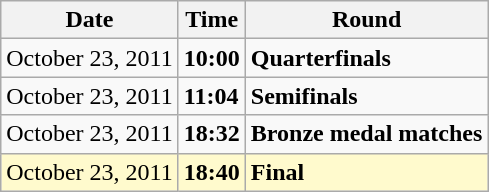<table class="wikitable">
<tr>
<th>Date</th>
<th>Time</th>
<th>Round</th>
</tr>
<tr>
<td>October 23, 2011</td>
<td><strong>10:00</strong></td>
<td><strong>Quarterfinals</strong></td>
</tr>
<tr>
<td>October 23, 2011</td>
<td><strong>11:04</strong></td>
<td><strong>Semifinals</strong></td>
</tr>
<tr>
<td>October 23, 2011</td>
<td><strong>18:32</strong></td>
<td><strong>Bronze medal matches</strong></td>
</tr>
<tr style=background:lemonchiffon>
<td>October 23, 2011</td>
<td><strong>18:40</strong></td>
<td><strong>Final</strong></td>
</tr>
</table>
